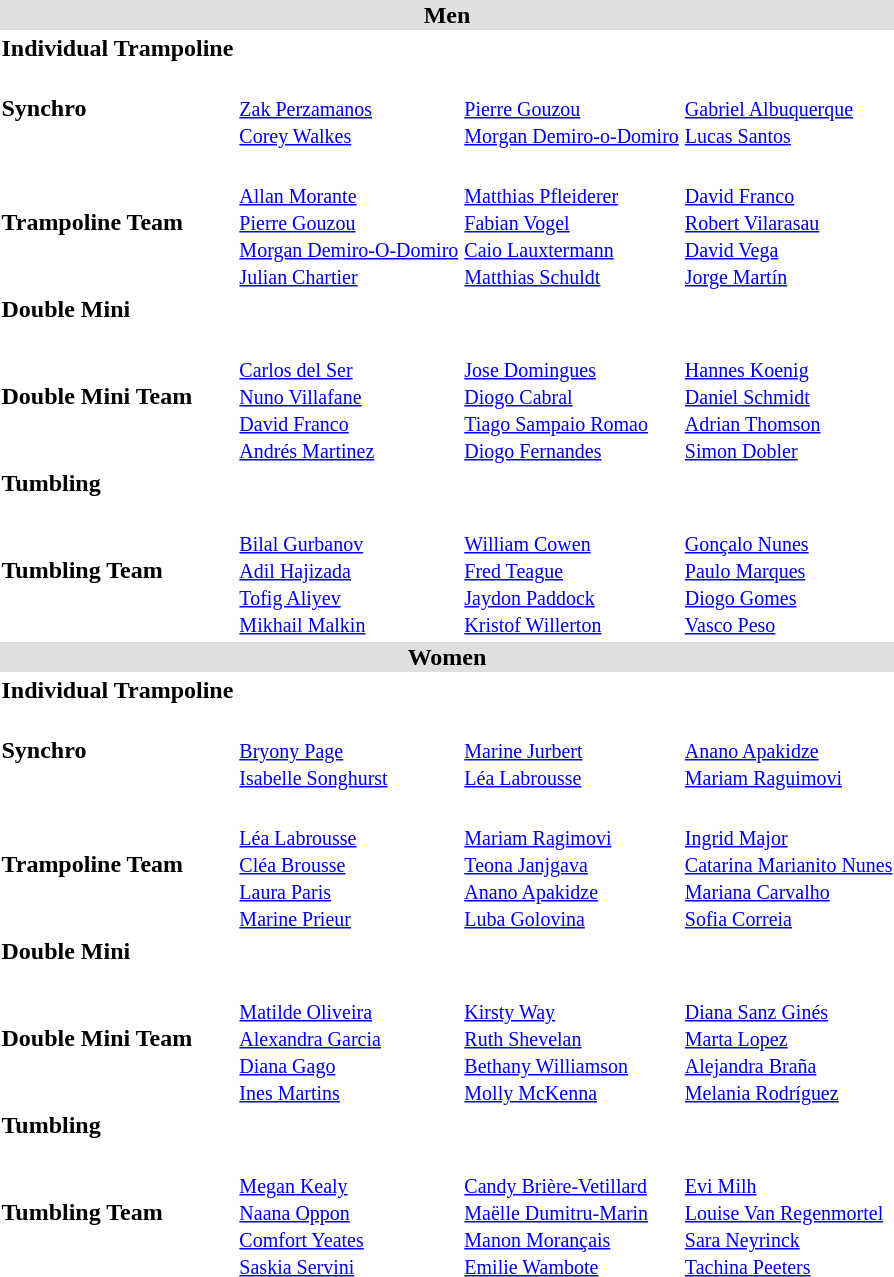<table>
<tr bgcolor="DFDFDF">
<td colspan="4" align="center"><strong>Men</strong></td>
</tr>
<tr>
<th scope=row style="text-align:left">Individual Trampoline</th>
<td></td>
<td></td>
<td></td>
</tr>
<tr>
<th scope=row style="text-align:left">Synchro</th>
<td><br><small><a href='#'>Zak Perzamanos</a><br><a href='#'>Corey Walkes</a></small></td>
<td><br><small><a href='#'>Pierre Gouzou</a><br><a href='#'>Morgan Demiro-o-Domiro</a></small></td>
<td><br><small><a href='#'>Gabriel Albuquerque</a><br><a href='#'>Lucas Santos</a></small></td>
</tr>
<tr>
<th scope=row style="text-align:left">Trampoline Team</th>
<td><br><small><a href='#'>Allan Morante</a><br><a href='#'>Pierre Gouzou</a><br><a href='#'>Morgan Demiro-O-Domiro</a><br><a href='#'>Julian Chartier</a></small></td>
<td><br><small><a href='#'>Matthias Pfleiderer</a><br><a href='#'>Fabian Vogel</a><br><a href='#'>Caio Lauxtermann</a><br><a href='#'>Matthias Schuldt</a></small></td>
<td><br><small><a href='#'>David Franco</a><br><a href='#'>Robert Vilarasau</a><br><a href='#'>David Vega</a><br><a href='#'>Jorge Martín</a></small></td>
</tr>
<tr>
<th scope=row style="text-align:left">Double Mini</th>
<td></td>
<td></td>
<td></td>
</tr>
<tr>
<th scope=row style="text-align:left">Double Mini Team</th>
<td><br><small><a href='#'>Carlos del Ser</a><br><a href='#'>Nuno Villafane</a><br><a href='#'>David Franco</a><br><a href='#'>Andrés Martinez</a></small></td>
<td><br><small><a href='#'>Jose Domingues</a><br><a href='#'>Diogo Cabral</a><br><a href='#'>Tiago Sampaio Romao</a><br><a href='#'>Diogo Fernandes</a></small></td>
<td><br><small><a href='#'>Hannes Koenig</a><br><a href='#'>Daniel Schmidt</a><br><a href='#'>Adrian Thomson</a><br><a href='#'>Simon Dobler</a></small></td>
</tr>
<tr>
<th scope=row style="text-align:left">Tumbling</th>
<td></td>
<td></td>
<td></td>
</tr>
<tr>
<th scope=row style="text-align:left">Tumbling Team</th>
<td><br><small><a href='#'>Bilal Gurbanov</a><br><a href='#'>Adil Hajizada</a><br><a href='#'>Tofig Aliyev</a><br><a href='#'>Mikhail Malkin</a></small></td>
<td><br><small><a href='#'>William Cowen</a><br><a href='#'>Fred Teague</a><br><a href='#'>Jaydon Paddock</a><br><a href='#'>Kristof Willerton</a></small></td>
<td><br><small><a href='#'>Gonçalo Nunes</a><br><a href='#'>Paulo Marques</a><br><a href='#'>Diogo Gomes</a><br><a href='#'>Vasco Peso</a></small></td>
</tr>
<tr bgcolor="DFDFDF">
<td colspan="4" align="center"><strong>Women</strong></td>
</tr>
<tr>
<th scope=row style="text-align:left">Individual Trampoline</th>
<td></td>
<td></td>
<td></td>
</tr>
<tr>
<th scope=row style="text-align:left">Synchro</th>
<td><br><small><a href='#'>Bryony Page</a><br><a href='#'>Isabelle Songhurst</a></small></td>
<td><br><small><a href='#'>Marine Jurbert</a><br><a href='#'>Léa Labrousse</a></small></td>
<td><br><small><a href='#'>Anano Apakidze</a><br><a href='#'>Mariam Raguimovi</a></small></td>
</tr>
<tr>
<th scope=row style="text-align:left">Trampoline Team</th>
<td><br><small><a href='#'>Léa Labrousse</a><br><a href='#'>Cléa Brousse</a><br><a href='#'>Laura Paris</a><br><a href='#'>Marine Prieur</a></small></td>
<td><br><small><a href='#'>Mariam Ragimovi</a><br><a href='#'>Teona Janjgava</a><br><a href='#'>Anano Apakidze</a><br><a href='#'>Luba Golovina</a></small></td>
<td><br><small><a href='#'>Ingrid Major</a><br><a href='#'>Catarina Marianito Nunes</a><br><a href='#'>Mariana Carvalho</a><br><a href='#'>Sofia Correia</a></small></td>
</tr>
<tr>
<th scope=row style="text-align:left">Double Mini</th>
<td></td>
<td></td>
<td></td>
</tr>
<tr>
<th scope=row style="text-align:left">Double Mini Team</th>
<td><br><small><a href='#'>Matilde Oliveira</a><br><a href='#'>Alexandra Garcia</a><br><a href='#'>Diana Gago</a><br><a href='#'>Ines Martins</a></small></td>
<td><br><small><a href='#'>Kirsty Way</a><br><a href='#'>Ruth Shevelan</a><br><a href='#'>Bethany Williamson</a><br><a href='#'>Molly McKenna</a></small></td>
<td><br><small><a href='#'>Diana Sanz Ginés</a><br><a href='#'>Marta Lopez</a><br><a href='#'>Alejandra Braña</a><br><a href='#'>Melania Rodríguez</a></small></td>
</tr>
<tr>
<th scope=row style="text-align:left">Tumbling</th>
<td></td>
<td></td>
<td></td>
</tr>
<tr>
<th scope=row style="text-align:left">Tumbling Team</th>
<td><br><small><a href='#'>Megan Kealy</a><br><a href='#'>Naana Oppon</a><br><a href='#'>Comfort Yeates</a><br><a href='#'>Saskia Servini</a></small></td>
<td><br><small><a href='#'>Candy Brière-Vetillard</a><br><a href='#'>Maëlle Dumitru-Marin</a><br><a href='#'>Manon Morançais</a><br><a href='#'>Emilie Wambote</a></small></td>
<td><br><small><a href='#'>Evi Milh</a><br><a href='#'>Louise Van Regenmortel</a><br><a href='#'>Sara Neyrinck</a><br><a href='#'>Tachina Peeters</a></small></td>
</tr>
</table>
